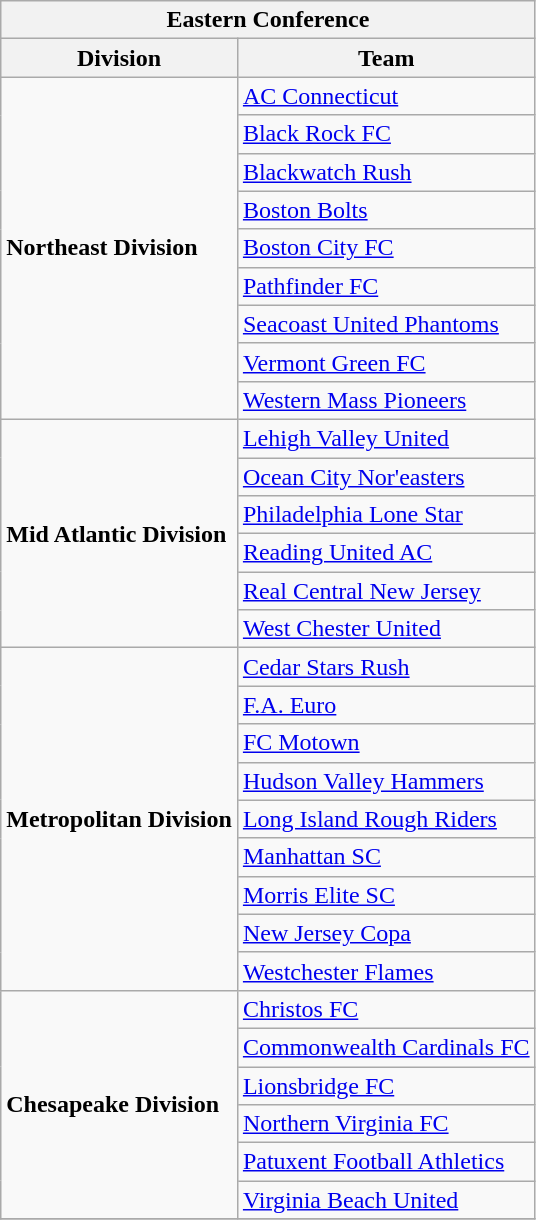<table class="wikitable" style="text-align:left">
<tr>
<th colspan=3>Eastern Conference</th>
</tr>
<tr>
<th>Division</th>
<th>Team</th>
</tr>
<tr>
<td rowspan=9><strong>Northeast Division</strong></td>
<td><a href='#'>AC Connecticut</a></td>
</tr>
<tr>
<td><a href='#'>Black Rock FC</a></td>
</tr>
<tr>
<td><a href='#'>Blackwatch Rush</a></td>
</tr>
<tr>
<td><a href='#'>Boston Bolts</a></td>
</tr>
<tr>
<td><a href='#'>Boston City FC</a></td>
</tr>
<tr>
<td><a href='#'>Pathfinder FC</a></td>
</tr>
<tr>
<td><a href='#'>Seacoast United Phantoms</a></td>
</tr>
<tr>
<td><a href='#'>Vermont Green FC</a></td>
</tr>
<tr>
<td><a href='#'>Western Mass Pioneers</a></td>
</tr>
<tr>
<td rowspan=6><strong>Mid Atlantic Division</strong></td>
<td><a href='#'>Lehigh Valley United</a></td>
</tr>
<tr>
<td><a href='#'>Ocean City Nor'easters</a></td>
</tr>
<tr>
<td><a href='#'>Philadelphia Lone Star</a></td>
</tr>
<tr>
<td><a href='#'>Reading United AC</a></td>
</tr>
<tr>
<td><a href='#'>Real Central New Jersey</a></td>
</tr>
<tr>
<td><a href='#'>West Chester United</a></td>
</tr>
<tr>
<td rowspan=9><strong>Metropolitan Division</strong></td>
<td><a href='#'>Cedar Stars Rush</a></td>
</tr>
<tr>
<td><a href='#'>F.A. Euro</a></td>
</tr>
<tr>
<td><a href='#'>FC Motown</a></td>
</tr>
<tr>
<td><a href='#'>Hudson Valley Hammers</a></td>
</tr>
<tr>
<td><a href='#'>Long Island Rough Riders</a></td>
</tr>
<tr>
<td><a href='#'>Manhattan SC</a></td>
</tr>
<tr>
<td><a href='#'>Morris Elite SC</a></td>
</tr>
<tr>
<td><a href='#'>New Jersey Copa</a></td>
</tr>
<tr>
<td><a href='#'>Westchester Flames</a></td>
</tr>
<tr>
<td rowspan=6><strong>Chesapeake Division</strong></td>
<td><a href='#'>Christos FC</a></td>
</tr>
<tr>
<td><a href='#'>Commonwealth Cardinals FC</a></td>
</tr>
<tr>
<td><a href='#'>Lionsbridge FC</a></td>
</tr>
<tr>
<td><a href='#'>Northern Virginia FC</a></td>
</tr>
<tr>
<td><a href='#'>Patuxent Football Athletics</a></td>
</tr>
<tr>
<td><a href='#'>Virginia Beach United</a></td>
</tr>
<tr>
</tr>
</table>
